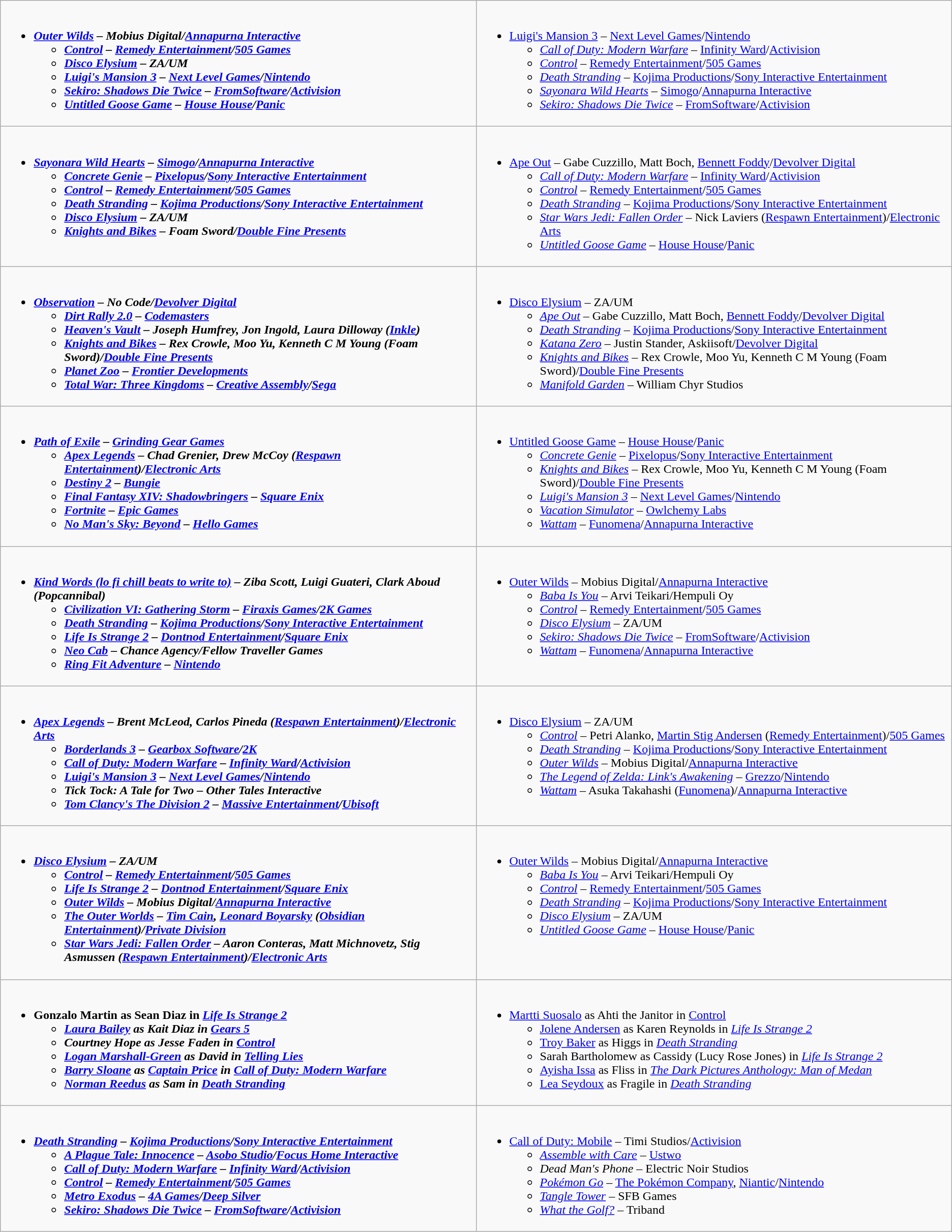<table class="wikitable">
<tr>
<td width="50%" valign="top"><br><ul><li><strong><em><a href='#'>Outer Wilds</a><em> – Mobius Digital/<a href='#'>Annapurna Interactive</a><strong><ul><li></em><a href='#'>Control</a><em> – <a href='#'>Remedy Entertainment</a>/<a href='#'>505 Games</a></li><li></em><a href='#'>Disco Elysium</a><em> – ZA/UM</li><li></em><a href='#'>Luigi's Mansion 3</a><em> – <a href='#'>Next Level Games</a>/<a href='#'>Nintendo</a></li><li></em><a href='#'>Sekiro: Shadows Die Twice</a><em> – <a href='#'>FromSoftware</a>/<a href='#'>Activision</a></li><li></em><a href='#'>Untitled Goose Game</a><em> – <a href='#'>House House</a>/<a href='#'>Panic</a></li></ul></li></ul></td>
<td valign="top"><br><ul><li></em></strong><a href='#'>Luigi's Mansion 3</a></em> – <a href='#'>Next Level Games</a>/<a href='#'>Nintendo</a></strong><ul><li><em><a href='#'>Call of Duty: Modern Warfare</a></em> – <a href='#'>Infinity Ward</a>/<a href='#'>Activision</a></li><li><em><a href='#'>Control</a></em> – <a href='#'>Remedy Entertainment</a>/<a href='#'>505 Games</a></li><li><em><a href='#'>Death Stranding</a></em> – <a href='#'>Kojima Productions</a>/<a href='#'>Sony Interactive Entertainment</a></li><li><em><a href='#'>Sayonara Wild Hearts</a></em> – <a href='#'>Simogo</a>/<a href='#'>Annapurna Interactive</a></li><li><em><a href='#'>Sekiro: Shadows Die Twice</a></em> – <a href='#'>FromSoftware</a>/<a href='#'>Activision</a></li></ul></li></ul></td>
</tr>
<tr>
<td valign="top"><br><ul><li><strong><em><a href='#'>Sayonara Wild Hearts</a><em> – <a href='#'>Simogo</a>/<a href='#'>Annapurna Interactive</a><strong><ul><li></em><a href='#'>Concrete Genie</a><em> – <a href='#'>Pixelopus</a>/<a href='#'>Sony Interactive Entertainment</a></li><li></em><a href='#'>Control</a><em> – <a href='#'>Remedy Entertainment</a>/<a href='#'>505 Games</a></li><li></em><a href='#'>Death Stranding</a><em> – <a href='#'>Kojima Productions</a>/<a href='#'>Sony Interactive Entertainment</a></li><li></em><a href='#'>Disco Elysium</a><em> – ZA/UM</li><li></em><a href='#'>Knights and Bikes</a><em> – Foam Sword/<a href='#'>Double Fine Presents</a></li></ul></li></ul></td>
<td width="50%" valign="top"><br><ul><li></em></strong><a href='#'>Ape Out</a></em> – Gabe Cuzzillo, Matt Boch, <a href='#'>Bennett Foddy</a>/<a href='#'>Devolver Digital</a></strong><ul><li><em><a href='#'>Call of Duty: Modern Warfare</a></em> – <a href='#'>Infinity Ward</a>/<a href='#'>Activision</a></li><li><em><a href='#'>Control</a></em> – <a href='#'>Remedy Entertainment</a>/<a href='#'>505 Games</a></li><li><em><a href='#'>Death Stranding</a></em> – <a href='#'>Kojima Productions</a>/<a href='#'>Sony Interactive Entertainment</a></li><li><em><a href='#'>Star Wars Jedi: Fallen Order</a></em> – Nick Laviers (<a href='#'>Respawn Entertainment</a>)/<a href='#'>Electronic Arts</a></li><li><em><a href='#'>Untitled Goose Game</a></em> – <a href='#'>House House</a>/<a href='#'>Panic</a></li></ul></li></ul></td>
</tr>
<tr>
<td valign="top"><br><ul><li><strong><em><a href='#'>Observation</a><em> – No Code/<a href='#'>Devolver Digital</a><strong><ul><li></em><a href='#'>Dirt Rally 2.0</a><em> – <a href='#'>Codemasters</a></li><li></em><a href='#'>Heaven's Vault</a><em> – Joseph Humfrey, Jon Ingold, Laura Dilloway (<a href='#'>Inkle</a>)</li><li></em><a href='#'>Knights and Bikes</a><em> – Rex Crowle, Moo Yu, Kenneth C M Young (Foam Sword)/<a href='#'>Double Fine Presents</a></li><li></em><a href='#'>Planet Zoo</a><em> – <a href='#'>Frontier Developments</a></li><li></em><a href='#'>Total War: Three Kingdoms</a><em> – <a href='#'>Creative Assembly</a>/<a href='#'>Sega</a></li></ul></li></ul></td>
<td width="50%" valign="top"><br><ul><li></em></strong><a href='#'>Disco Elysium</a></em> – ZA/UM</strong><ul><li><em><a href='#'>Ape Out</a></em> – Gabe Cuzzillo, Matt Boch, <a href='#'>Bennett Foddy</a>/<a href='#'>Devolver Digital</a></li><li><em><a href='#'>Death Stranding</a></em> – <a href='#'>Kojima Productions</a>/<a href='#'>Sony Interactive Entertainment</a></li><li><em><a href='#'>Katana Zero</a></em> – Justin Stander, Askiisoft/<a href='#'>Devolver Digital</a></li><li><em><a href='#'>Knights and Bikes</a></em> – Rex Crowle, Moo Yu, Kenneth C M Young (Foam Sword)/<a href='#'>Double Fine Presents</a></li><li><em><a href='#'>Manifold Garden</a></em> – William Chyr Studios</li></ul></li></ul></td>
</tr>
<tr>
<td valign="top"><br><ul><li><strong><em><a href='#'>Path of Exile</a><em> – <a href='#'>Grinding Gear Games</a><strong><ul><li></em><a href='#'>Apex Legends</a><em> – Chad Grenier, Drew McCoy (<a href='#'>Respawn Entertainment</a>)/<a href='#'>Electronic Arts</a></li><li></em><a href='#'>Destiny 2</a><em> – <a href='#'>Bungie</a></li><li></em><a href='#'>Final Fantasy XIV: Shadowbringers</a><em> – <a href='#'>Square Enix</a></li><li></em><a href='#'>Fortnite</a><em> – <a href='#'>Epic Games</a></li><li></em><a href='#'>No Man's Sky: Beyond</a><em> – <a href='#'>Hello Games</a></li></ul></li></ul></td>
<td width="50%" valign="top"><br><ul><li></em></strong><a href='#'>Untitled Goose Game</a></em> – <a href='#'>House House</a>/<a href='#'>Panic</a></strong><ul><li><em><a href='#'>Concrete Genie</a></em> – <a href='#'>Pixelopus</a>/<a href='#'>Sony Interactive Entertainment</a></li><li><em><a href='#'>Knights and Bikes</a></em> – Rex Crowle, Moo Yu, Kenneth C M Young (Foam Sword)/<a href='#'>Double Fine Presents</a></li><li><em><a href='#'>Luigi's Mansion 3</a></em> – <a href='#'>Next Level Games</a>/<a href='#'>Nintendo</a></li><li><em><a href='#'>Vacation Simulator</a></em> – <a href='#'>Owlchemy Labs</a></li><li><em><a href='#'>Wattam</a></em> – <a href='#'>Funomena</a>/<a href='#'>Annapurna Interactive</a></li></ul></li></ul></td>
</tr>
<tr>
<td valign="top"><br><ul><li><strong><em><a href='#'>Kind Words (lo fi chill beats to write to)</a><em> – Ziba Scott, Luigi Guateri, Clark Aboud (Popcannibal)<strong><ul><li></em><a href='#'>Civilization VI: Gathering Storm</a><em> – <a href='#'>Firaxis Games</a>/<a href='#'>2K Games</a></li><li></em><a href='#'>Death Stranding</a><em> – <a href='#'>Kojima Productions</a>/<a href='#'>Sony Interactive Entertainment</a></li><li></em><a href='#'>Life Is Strange 2</a><em> – <a href='#'>Dontnod Entertainment</a>/<a href='#'>Square Enix</a></li><li></em><a href='#'>Neo Cab</a><em> – Chance Agency/Fellow Traveller Games</li><li></em><a href='#'>Ring Fit Adventure</a><em> – <a href='#'>Nintendo</a></li></ul></li></ul></td>
<td width="50%" valign="top"><br><ul><li></em></strong><a href='#'>Outer Wilds</a></em> – Mobius Digital/<a href='#'>Annapurna Interactive</a></strong><ul><li><em><a href='#'>Baba Is You</a></em> – Arvi Teikari/Hempuli Oy</li><li><em><a href='#'>Control</a></em> – <a href='#'>Remedy Entertainment</a>/<a href='#'>505 Games</a></li><li><em><a href='#'>Disco Elysium</a></em> – ZA/UM</li><li><em><a href='#'>Sekiro: Shadows Die Twice</a></em> – <a href='#'>FromSoftware</a>/<a href='#'>Activision</a></li><li><em><a href='#'>Wattam</a></em> – <a href='#'>Funomena</a>/<a href='#'>Annapurna Interactive</a></li></ul></li></ul></td>
</tr>
<tr>
<td valign="top"><br><ul><li><strong><em><a href='#'>Apex Legends</a><em> – Brent McLeod, Carlos Pineda (<a href='#'>Respawn Entertainment</a>)/<a href='#'>Electronic Arts</a><strong><ul><li></em><a href='#'>Borderlands 3</a><em> – <a href='#'>Gearbox Software</a>/<a href='#'>2K</a></li><li></em><a href='#'>Call of Duty: Modern Warfare</a><em> – <a href='#'>Infinity Ward</a>/<a href='#'>Activision</a></li><li></em><a href='#'>Luigi's Mansion 3</a><em> – <a href='#'>Next Level Games</a>/<a href='#'>Nintendo</a></li><li></em>Tick Tock: A Tale for Two<em> – Other Tales Interactive</li><li></em><a href='#'>Tom Clancy's The Division 2</a><em> – <a href='#'>Massive Entertainment</a>/<a href='#'>Ubisoft</a></li></ul></li></ul></td>
<td width="50%" valign="top"><br><ul><li></em></strong><a href='#'>Disco Elysium</a></em> – ZA/UM</strong><ul><li><em><a href='#'>Control</a></em> – Petri Alanko, <a href='#'>Martin Stig Andersen</a> (<a href='#'>Remedy Entertainment</a>)/<a href='#'>505 Games</a></li><li><em><a href='#'>Death Stranding</a></em> – <a href='#'>Kojima Productions</a>/<a href='#'>Sony Interactive Entertainment</a></li><li><em><a href='#'>Outer Wilds</a></em> – Mobius Digital/<a href='#'>Annapurna Interactive</a></li><li><em><a href='#'>The Legend of Zelda: Link's Awakening</a></em> – <a href='#'>Grezzo</a>/<a href='#'>Nintendo</a></li><li><em><a href='#'>Wattam</a></em> – Asuka Takahashi (<a href='#'>Funomena</a>)/<a href='#'>Annapurna Interactive</a></li></ul></li></ul></td>
</tr>
<tr>
<td valign="top"><br><ul><li><strong><em><a href='#'>Disco Elysium</a><em> – ZA/UM<strong><ul><li></em><a href='#'>Control</a><em> – <a href='#'>Remedy Entertainment</a>/<a href='#'>505 Games</a></li><li></em><a href='#'>Life Is Strange 2</a><em> – <a href='#'>Dontnod Entertainment</a>/<a href='#'>Square Enix</a></li><li></em><a href='#'>Outer Wilds</a><em> – Mobius Digital/<a href='#'>Annapurna Interactive</a></li><li></em><a href='#'>The Outer Worlds</a><em> – <a href='#'>Tim Cain</a>, <a href='#'>Leonard Boyarsky</a> (<a href='#'>Obsidian Entertainment</a>)/<a href='#'>Private Division</a></li><li></em><a href='#'>Star Wars Jedi: Fallen Order</a><em> – Aaron Conteras, Matt Michnovetz, Stig Asmussen (<a href='#'>Respawn Entertainment</a>)/<a href='#'>Electronic Arts</a></li></ul></li></ul></td>
<td width="50%" valign="top"><br><ul><li></em></strong><a href='#'>Outer Wilds</a></em> – Mobius Digital/<a href='#'>Annapurna Interactive</a></strong><ul><li><em><a href='#'>Baba Is You</a></em> – Arvi Teikari/Hempuli Oy</li><li><em><a href='#'>Control</a></em> – <a href='#'>Remedy Entertainment</a>/<a href='#'>505 Games</a></li><li><em><a href='#'>Death Stranding</a></em> – <a href='#'>Kojima Productions</a>/<a href='#'>Sony Interactive Entertainment</a></li><li><em><a href='#'>Disco Elysium</a></em> – ZA/UM</li><li><em><a href='#'>Untitled Goose Game</a></em> – <a href='#'>House House</a>/<a href='#'>Panic</a></li></ul></li></ul></td>
</tr>
<tr>
<td valign="top"><br><ul><li><strong>Gonzalo Martin as Sean Diaz in <em><a href='#'>Life Is Strange 2</a><strong><em><ul><li><a href='#'>Laura Bailey</a> as Kait Diaz in </em><a href='#'>Gears 5</a><em></li><li>Courtney Hope as Jesse Faden in </em><a href='#'>Control</a><em></li><li><a href='#'>Logan Marshall-Green</a> as David in </em><a href='#'>Telling Lies</a><em></li><li><a href='#'>Barry Sloane</a> as <a href='#'>Captain Price</a> in </em><a href='#'>Call of Duty: Modern Warfare</a><em></li><li><a href='#'>Norman Reedus</a> as Sam in </em><a href='#'>Death Stranding</a><em></li></ul></li></ul></td>
<td valign="top"><br><ul><li></strong><a href='#'>Martti Suosalo</a> as Ahti the Janitor in </em><a href='#'>Control</a></em></strong><ul><li><a href='#'>Jolene Andersen</a> as Karen Reynolds in <em><a href='#'>Life Is Strange 2</a></em></li><li><a href='#'>Troy Baker</a> as Higgs in <em><a href='#'>Death Stranding</a></em></li><li>Sarah Bartholomew as Cassidy (Lucy Rose Jones) in <em><a href='#'>Life Is Strange 2</a></em></li><li><a href='#'>Ayisha Issa</a> as Fliss in <em><a href='#'>The Dark Pictures Anthology: Man of Medan</a></em></li><li><a href='#'>Lea Seydoux</a> as Fragile in <em><a href='#'>Death Stranding</a></em></li></ul></li></ul></td>
</tr>
<tr>
<td valign="top"><br><ul><li><strong><em><a href='#'>Death Stranding</a><em> – <a href='#'>Kojima Productions</a>/<a href='#'>Sony Interactive Entertainment</a><strong><ul><li></em><a href='#'>A Plague Tale: Innocence</a><em> – <a href='#'>Asobo Studio</a>/<a href='#'>Focus Home Interactive</a></li><li></em><a href='#'>Call of Duty: Modern Warfare</a><em> – <a href='#'>Infinity Ward</a>/<a href='#'>Activision</a></li><li></em><a href='#'>Control</a><em> – <a href='#'>Remedy Entertainment</a>/<a href='#'>505 Games</a></li><li></em><a href='#'>Metro Exodus</a><em> – <a href='#'>4A Games</a>/<a href='#'>Deep Silver</a></li><li></em><a href='#'>Sekiro: Shadows Die Twice</a><em> – <a href='#'>FromSoftware</a>/<a href='#'>Activision</a></li></ul></li></ul></td>
<td valign="top"><br><ul><li></em></strong><a href='#'>Call of Duty: Mobile</a></em> – Timi Studios/<a href='#'>Activision</a></strong><ul><li><em><a href='#'>Assemble with Care</a></em> – <a href='#'>Ustwo</a></li><li><em>Dead Man's Phone</em> – Electric Noir Studios</li><li><em><a href='#'>Pokémon Go</a></em> – <a href='#'>The Pokémon Company</a>, <a href='#'>Niantic</a>/<a href='#'>Nintendo</a></li><li><em><a href='#'>Tangle Tower</a></em> – SFB Games</li><li><em><a href='#'>What the Golf?</a></em> – Triband</li></ul></li></ul></td>
</tr>
</table>
